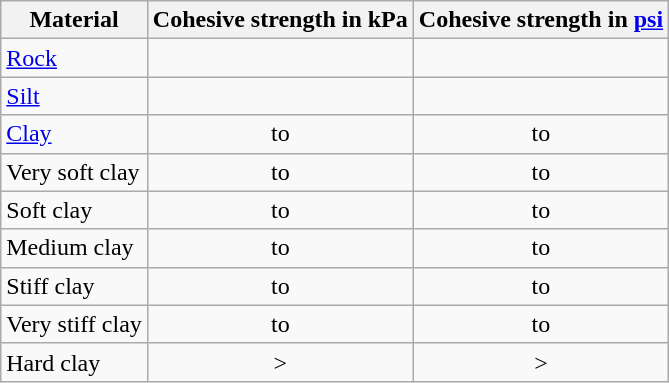<table class="wikitable" style="text-align:center">
<tr>
<th>Material</th>
<th>Cohesive strength in kPa</th>
<th>Cohesive strength in <a href='#'>psi</a></th>
</tr>
<tr>
<td align=left><a href='#'>Rock</a></td>
<td></td>
<td></td>
</tr>
<tr>
<td align=left><a href='#'>Silt</a></td>
<td></td>
<td></td>
</tr>
<tr>
<td align=left><a href='#'>Clay</a></td>
<td> to </td>
<td> to </td>
</tr>
<tr>
<td align=left>Very soft clay</td>
<td> to </td>
<td> to </td>
</tr>
<tr>
<td align=left>Soft clay</td>
<td> to </td>
<td> to </td>
</tr>
<tr>
<td align=left>Medium clay</td>
<td> to </td>
<td> to </td>
</tr>
<tr>
<td align=left>Stiff clay</td>
<td> to </td>
<td> to </td>
</tr>
<tr>
<td align=left>Very stiff clay</td>
<td> to </td>
<td> to </td>
</tr>
<tr>
<td align=left>Hard clay</td>
<td>> </td>
<td>> </td>
</tr>
</table>
